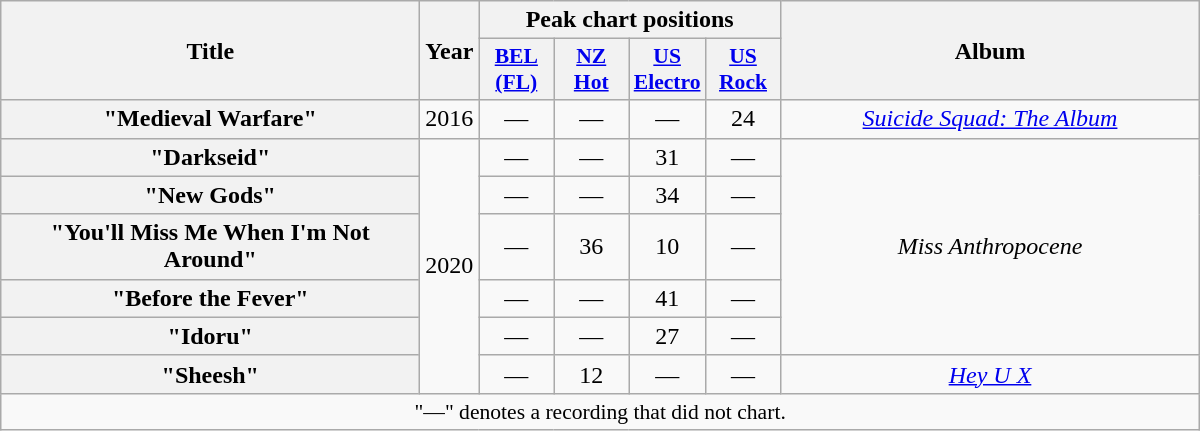<table class="wikitable plainrowheaders" style="text-align:center">
<tr>
<th scope="col" rowspan="2" style="width:17em;">Title</th>
<th scope="col" rowspan="2" style="width:1em;">Year</th>
<th scope="col" colspan="4">Peak chart positions</th>
<th scope="col" rowspan="2" style="width:17em;">Album</th>
</tr>
<tr>
<th scope="col" style="width:3em;font-size:90%;"><a href='#'>BEL<br>(FL)</a><br></th>
<th scope="col" style="width:3em;font-size:90%;"><a href='#'>NZ<br>Hot</a><br></th>
<th scope="col" style="width:3em;font-size:90%;"><a href='#'>US<br>Electro</a><br></th>
<th scope="col" style="width:3em;font-size:90%;"><a href='#'>US<br>Rock</a><br></th>
</tr>
<tr>
<th scope="row">"Medieval Warfare"</th>
<td>2016</td>
<td>—</td>
<td>—</td>
<td>—</td>
<td>24</td>
<td><em><a href='#'>Suicide Squad: The Album</a></em></td>
</tr>
<tr>
<th scope="row">"Darkseid"<br></th>
<td rowspan="6">2020</td>
<td>—</td>
<td>—</td>
<td>31</td>
<td>—</td>
<td rowspan="5"><em>Miss Anthropocene</em></td>
</tr>
<tr>
<th scope="row">"New Gods"</th>
<td>—</td>
<td>—</td>
<td>34</td>
<td>—</td>
</tr>
<tr>
<th scope="row">"You'll Miss Me When I'm Not Around"</th>
<td>—</td>
<td>36</td>
<td>10</td>
<td>—</td>
</tr>
<tr>
<th scope="row">"Before the Fever"</th>
<td>—</td>
<td>—</td>
<td>41</td>
<td>—</td>
</tr>
<tr>
<th scope="row">"Idoru"</th>
<td>—</td>
<td>—</td>
<td>27</td>
<td>—</td>
</tr>
<tr>
<th scope="row">"Sheesh"<br></th>
<td>—</td>
<td>12</td>
<td>—</td>
<td>—</td>
<td><em><a href='#'>Hey U X</a></em></td>
</tr>
<tr>
<td colspan="12" style="font-size:90%">"—" denotes a recording that did not chart.</td>
</tr>
</table>
